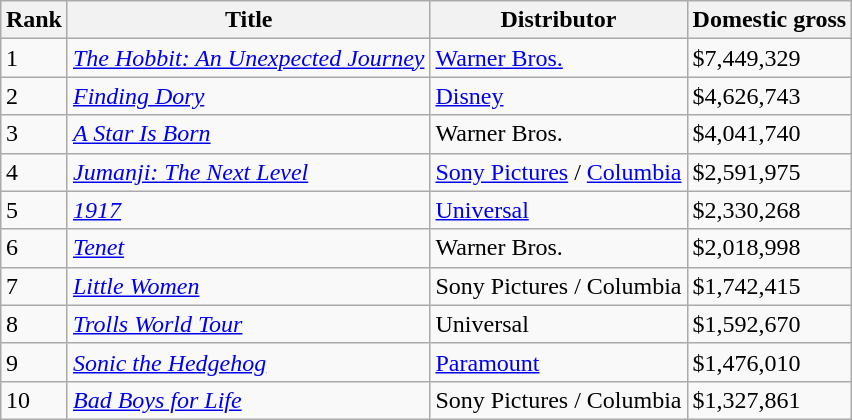<table class="wikitable sortable" style="margin:auto; margin:auto;">
<tr>
<th>Rank</th>
<th>Title</th>
<th>Distributor</th>
<th>Domestic gross</th>
</tr>
<tr>
<td>1</td>
<td><em><a href='#'>The Hobbit: An Unexpected Journey</a></em></td>
<td><a href='#'>Warner Bros.</a></td>
<td>$7,449,329</td>
</tr>
<tr>
<td>2</td>
<td><em><a href='#'>Finding Dory</a></em></td>
<td><a href='#'>Disney</a></td>
<td>$4,626,743</td>
</tr>
<tr>
<td>3</td>
<td><em><a href='#'>A Star Is Born</a></em></td>
<td>Warner Bros.</td>
<td>$4,041,740</td>
</tr>
<tr>
<td>4</td>
<td><em><a href='#'>Jumanji: The Next Level</a></em></td>
<td><a href='#'>Sony Pictures</a> / <a href='#'>Columbia</a></td>
<td>$2,591,975</td>
</tr>
<tr>
<td>5</td>
<td><em><a href='#'>1917</a></em></td>
<td><a href='#'>Universal</a></td>
<td>$2,330,268</td>
</tr>
<tr>
<td>6</td>
<td><em><a href='#'>Tenet</a></em></td>
<td>Warner Bros.</td>
<td>$2,018,998</td>
</tr>
<tr>
<td>7</td>
<td><em><a href='#'>Little Women</a></em></td>
<td>Sony Pictures / Columbia</td>
<td>$1,742,415</td>
</tr>
<tr>
<td>8</td>
<td><em><a href='#'>Trolls World Tour</a></em></td>
<td>Universal</td>
<td>$1,592,670</td>
</tr>
<tr>
<td>9</td>
<td><em><a href='#'>Sonic the Hedgehog</a></em></td>
<td><a href='#'>Paramount</a></td>
<td>$1,476,010</td>
</tr>
<tr>
<td>10</td>
<td><em><a href='#'>Bad Boys for Life</a></em></td>
<td>Sony Pictures / Columbia</td>
<td>$1,327,861</td>
</tr>
</table>
